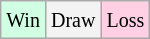<table class="wikitable">
<tr>
<td style="background:#d0ffe3;"><small>Win</small></td>
<td style="background:#f3f3f3;"><small>Draw</small></td>
<td style="background:#ffd0e3;"><small>Loss</small></td>
</tr>
</table>
